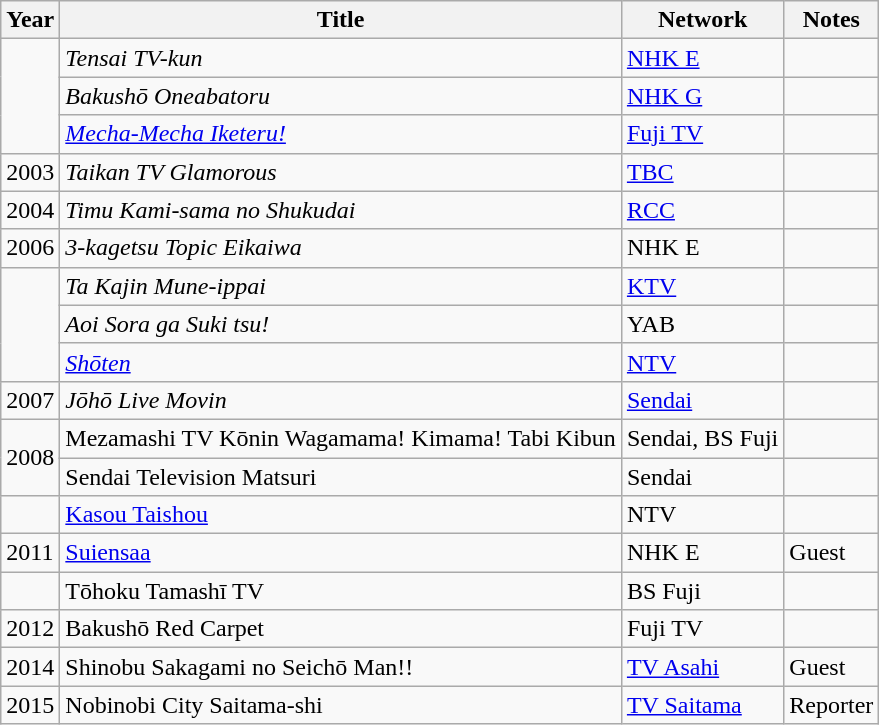<table class="wikitable">
<tr>
<th>Year</th>
<th>Title</th>
<th>Network</th>
<th>Notes</th>
</tr>
<tr>
<td rowspan="3"></td>
<td><em>Tensai TV-kun</em></td>
<td><a href='#'>NHK E</a></td>
<td></td>
</tr>
<tr>
<td><em>Bakushō Oneabatoru</em></td>
<td><a href='#'>NHK G</a></td>
<td></td>
</tr>
<tr>
<td><em><a href='#'>Mecha-Mecha Iketeru!</a></em></td>
<td><a href='#'>Fuji TV</a></td>
<td></td>
</tr>
<tr>
<td>2003</td>
<td><em>Taikan TV Glamorous</em></td>
<td><a href='#'>TBC</a></td>
<td></td>
</tr>
<tr>
<td>2004</td>
<td><em>Timu Kami-sama no Shukudai</em></td>
<td><a href='#'>RCC</a></td>
<td></td>
</tr>
<tr>
<td>2006</td>
<td><em>3-kagetsu Topic Eikaiwa</em></td>
<td>NHK E</td>
<td></td>
</tr>
<tr>
<td rowspan="3"></td>
<td><em>Ta Kajin Mune-ippai</em></td>
<td><a href='#'>KTV</a></td>
<td></td>
</tr>
<tr>
<td><em>Aoi Sora ga Suki tsu!</em></td>
<td>YAB</td>
<td></td>
</tr>
<tr>
<td><em><a href='#'>Shōten</a></em></td>
<td><a href='#'>NTV</a></td>
<td></td>
</tr>
<tr>
<td>2007</td>
<td><em>Jōhō Live Movin<strong></td>
<td><a href='#'>Sendai</a></td>
<td></td>
</tr>
<tr>
<td rowspan="2">2008</td>
<td></em>Mezamashi TV Kōnin Wagamama! Kimama! Tabi Kibun<em></td>
<td>Sendai, BS Fuji</td>
<td></td>
</tr>
<tr>
<td></em>Sendai Television Matsuri<em></td>
<td>Sendai</td>
<td></td>
</tr>
<tr>
<td></td>
<td></em><a href='#'>Kasou Taishou</a><em></td>
<td>NTV</td>
<td></td>
</tr>
<tr>
<td>2011</td>
<td></em><a href='#'>Suiensaa</a><em></td>
<td>NHK E</td>
<td>Guest</td>
</tr>
<tr>
<td></td>
<td></em>Tōhoku Tamashī TV<em></td>
<td>BS Fuji</td>
<td></td>
</tr>
<tr>
<td>2012</td>
<td></em>Bakushō Red Carpet<em></td>
<td>Fuji TV</td>
<td></td>
</tr>
<tr>
<td>2014</td>
<td></em>Shinobu Sakagami no Seichō Man!!<em></td>
<td><a href='#'>TV Asahi</a></td>
<td>Guest</td>
</tr>
<tr>
<td>2015</td>
<td></em>Nobinobi City Saitama-shi<em></td>
<td><a href='#'>TV Saitama</a></td>
<td>Reporter</td>
</tr>
</table>
